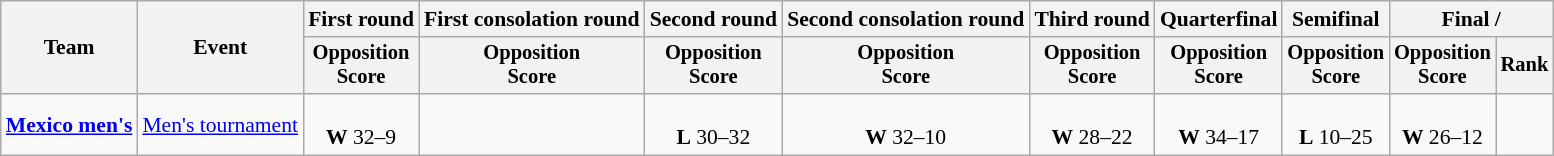<table class=wikitable style=font-size:90%;text-align:center>
<tr>
<th rowspan=2>Team</th>
<th rowspan=2>Event</th>
<th>First round</th>
<th>First consolation round</th>
<th>Second round</th>
<th>Second consolation round</th>
<th>Third round</th>
<th>Quarterfinal</th>
<th>Semifinal</th>
<th colspan=2>Final / </th>
</tr>
<tr style=font-size:95%>
<th>Opposition<br>Score</th>
<th>Opposition<br>Score</th>
<th>Opposition<br>Score</th>
<th>Opposition<br>Score</th>
<th>Opposition<br>Score</th>
<th>Opposition<br>Score</th>
<th>Opposition<br>Score</th>
<th>Opposition<br>Score</th>
<th>Rank</th>
</tr>
<tr>
<td align=left><a href='#'><strong>Mexico men's</strong></a></td>
<td align=left><a href='#'>Men's tournament</a></td>
<td><br><strong>W</strong> 32–9</td>
<td></td>
<td><br><strong>L</strong> 30–32</td>
<td><br><strong>W</strong> 32–10</td>
<td><br><strong>W</strong> 28–22</td>
<td><br><strong>W</strong> 34–17</td>
<td><br><strong>L</strong> 10–25</td>
<td><br><strong>W</strong> 26–12</td>
<td></td>
</tr>
</table>
